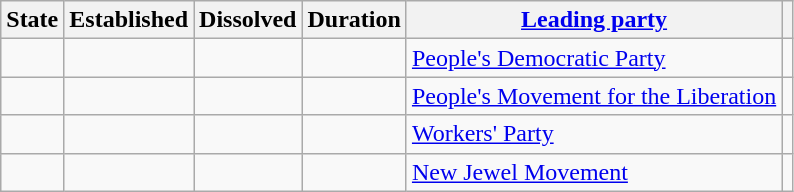<table class="wikitable sortable" style=text-align:center>
<tr>
<th scope="col">State</th>
<th scope="col">Established</th>
<th scope="col">Dissolved</th>
<th scope="col">Duration</th>
<th scope="col"><a href='#'>Leading party</a></th>
<th scope="col" class="unsortable"></th>
</tr>
<tr>
<td align="left"></td>
<td></td>
<td></td>
<td></td>
<td align="left"><a href='#'>People's Democratic Party</a></td>
<td></td>
</tr>
<tr>
<td align="left"></td>
<td></td>
<td></td>
<td></td>
<td align="left"><a href='#'>People's Movement for the Liberation</a></td>
<td></td>
</tr>
<tr>
<td align="left"></td>
<td></td>
<td></td>
<td></td>
<td align="left"><a href='#'>Workers' Party</a></td>
<td></td>
</tr>
<tr>
<td align="left"></td>
<td></td>
<td></td>
<td></td>
<td align="left"><a href='#'>New Jewel Movement</a></td>
<td></td>
</tr>
</table>
